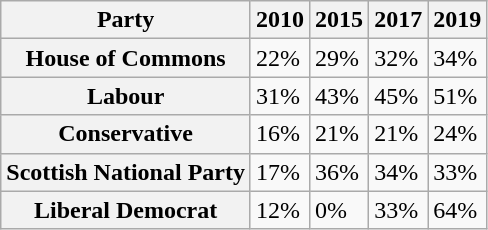<table class="wikitable">
<tr>
<th>Party</th>
<th>2010</th>
<th>2015</th>
<th>2017</th>
<th>2019</th>
</tr>
<tr>
<th scope=row>House of Commons</th>
<td>22%</td>
<td>29%</td>
<td>32%</td>
<td>34%</td>
</tr>
<tr>
<th scope=row>Labour</th>
<td>31%</td>
<td>43%</td>
<td>45%</td>
<td>51%</td>
</tr>
<tr>
<th scope=row>Conservative</th>
<td>16%</td>
<td>21%</td>
<td>21%</td>
<td>24%</td>
</tr>
<tr>
<th scope=row>Scottish National Party</th>
<td>17%</td>
<td>36%</td>
<td>34%</td>
<td>33%</td>
</tr>
<tr>
<th scope=row>Liberal Democrat</th>
<td>12%</td>
<td>0%</td>
<td>33%</td>
<td>64%</td>
</tr>
</table>
